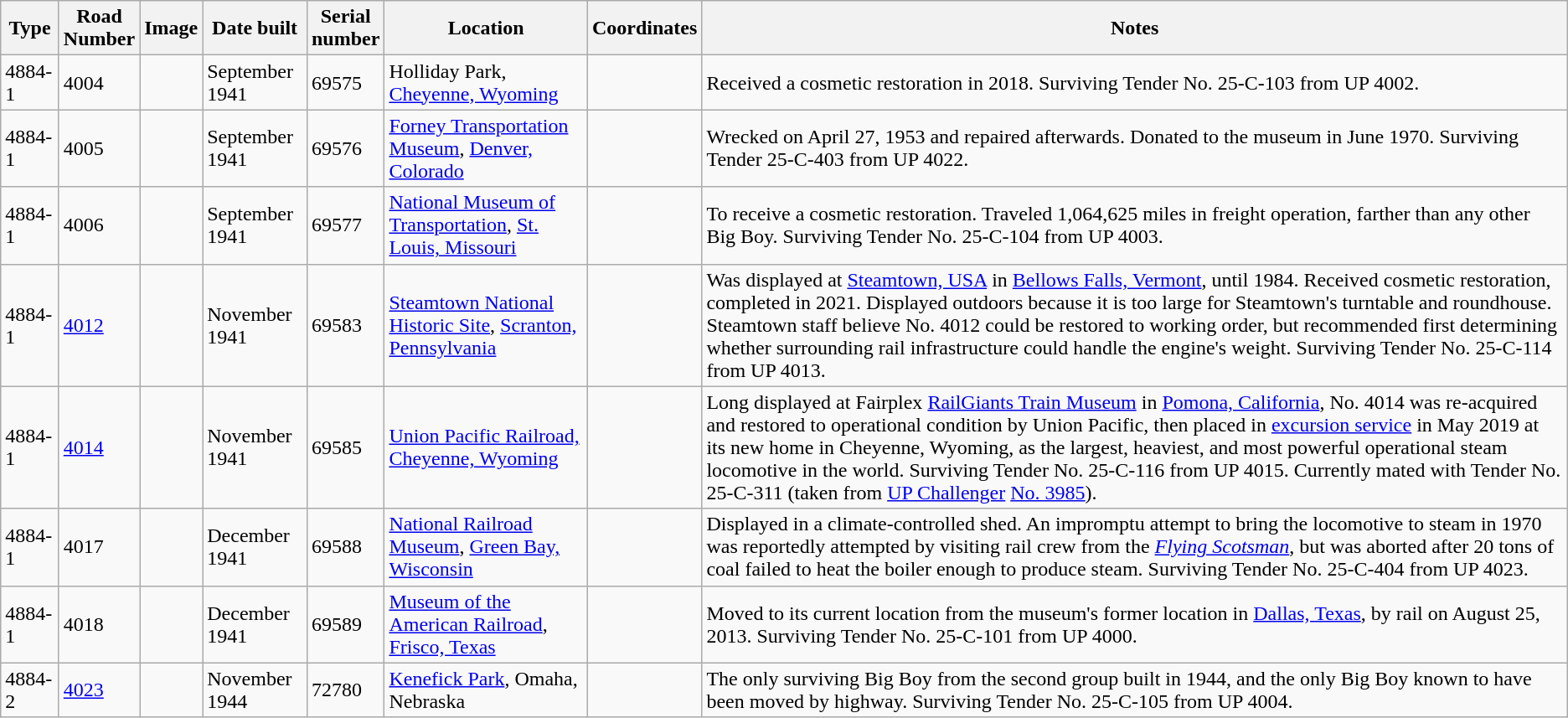<table Class="wikitable plainrowheaders">
<tr>
<th scope="col">Type</th>
<th scope="col">Road<br>Number</th>
<th scope="col">Image</th>
<th scope="col">Date built</th>
<th scope="col">Serial<br>number</th>
<th scope="col">Location</th>
<th scope="col">Coordinates</th>
<th scope="col">Notes</th>
</tr>
<tr>
<td>4884-1</td>
<td>4004</td>
<td></td>
<td>September 1941</td>
<td>69575</td>
<td>Holliday Park, <a href='#'>Cheyenne, Wyoming</a></td>
<td></td>
<td>Received a cosmetic restoration in 2018. Surviving Tender No. 25-C-103 from UP 4002.</td>
</tr>
<tr>
<td>4884-1</td>
<td>4005</td>
<td></td>
<td>September 1941</td>
<td>69576</td>
<td><a href='#'>Forney Transportation Museum</a>, <a href='#'>Denver, Colorado</a></td>
<td></td>
<td>Wrecked on April 27, 1953 and repaired afterwards. Donated to the museum in June 1970. Surviving Tender 25-C-403 from UP 4022.</td>
</tr>
<tr>
<td>4884-1</td>
<td>4006</td>
<td></td>
<td>September 1941</td>
<td>69577</td>
<td><a href='#'>National Museum of Transportation</a>, <a href='#'>St. Louis, Missouri</a></td>
<td></td>
<td>To receive a cosmetic restoration.  Traveled 1,064,625 miles in freight operation, farther than any other Big Boy. Surviving Tender No. 25-C-104 from UP 4003.</td>
</tr>
<tr>
<td>4884-1</td>
<td><a href='#'>4012</a></td>
<td></td>
<td>November 1941</td>
<td>69583</td>
<td><a href='#'>Steamtown National Historic Site</a>, <a href='#'>Scranton, Pennsylvania</a></td>
<td></td>
<td>Was displayed at <a href='#'>Steamtown, USA</a> in <a href='#'>Bellows Falls, Vermont</a>, until 1984. Received cosmetic restoration, completed in 2021. Displayed outdoors because it is too large for Steamtown's turntable and roundhouse. Steamtown staff believe No. 4012 could be restored to working order, but recommended first determining whether surrounding rail infrastructure could handle the engine's weight. Surviving Tender No. 25-C-114 from UP 4013.</td>
</tr>
<tr>
<td>4884-1</td>
<td><a href='#'>4014</a></td>
<td></td>
<td>November 1941</td>
<td>69585</td>
<td><a href='#'>Union Pacific Railroad, Cheyenne, Wyoming</a></td>
<td></td>
<td>Long displayed at Fairplex <a href='#'>RailGiants Train Museum</a> in <a href='#'>Pomona, California</a>, No. 4014 was re-acquired and restored to operational condition by Union Pacific, then placed in <a href='#'>excursion service</a> in May 2019 at its new home in Cheyenne, Wyoming, as the largest, heaviest, and most powerful operational steam locomotive in the world. Surviving Tender No. 25-C-116 from UP 4015. Currently mated with Tender No. 25-C-311 (taken from <a href='#'>UP Challenger</a> <a href='#'>No. 3985</a>).</td>
</tr>
<tr>
<td>4884-1</td>
<td>4017</td>
<td></td>
<td>December 1941</td>
<td>69588</td>
<td><a href='#'>National Railroad Museum</a>, <a href='#'>Green Bay, Wisconsin</a></td>
<td></td>
<td>Displayed in a climate-controlled shed. An impromptu attempt to bring the locomotive to steam in 1970 was reportedly attempted by visiting rail crew from the <em><a href='#'>Flying Scotsman</a></em>, but was aborted after 20 tons of coal failed to heat the boiler enough to produce steam. Surviving Tender No. 25-C-404 from UP 4023.</td>
</tr>
<tr>
<td>4884-1</td>
<td>4018</td>
<td></td>
<td>December 1941</td>
<td>69589</td>
<td><a href='#'>Museum of the American Railroad</a>, <a href='#'>Frisco, Texas</a></td>
<td></td>
<td>Moved to its current location from the museum's former location in <a href='#'>Dallas, Texas</a>, by rail on August 25, 2013. Surviving Tender No. 25-C-101 from UP 4000.</td>
</tr>
<tr>
<td>4884-2</td>
<td><a href='#'>4023</a></td>
<td></td>
<td>November 1944</td>
<td>72780</td>
<td><a href='#'>Kenefick Park</a>, Omaha, Nebraska</td>
<td></td>
<td>The only surviving Big Boy from the second group built in 1944, and the only Big Boy known to have been moved by highway.  Surviving Tender No. 25-C-105 from UP 4004.</td>
</tr>
</table>
